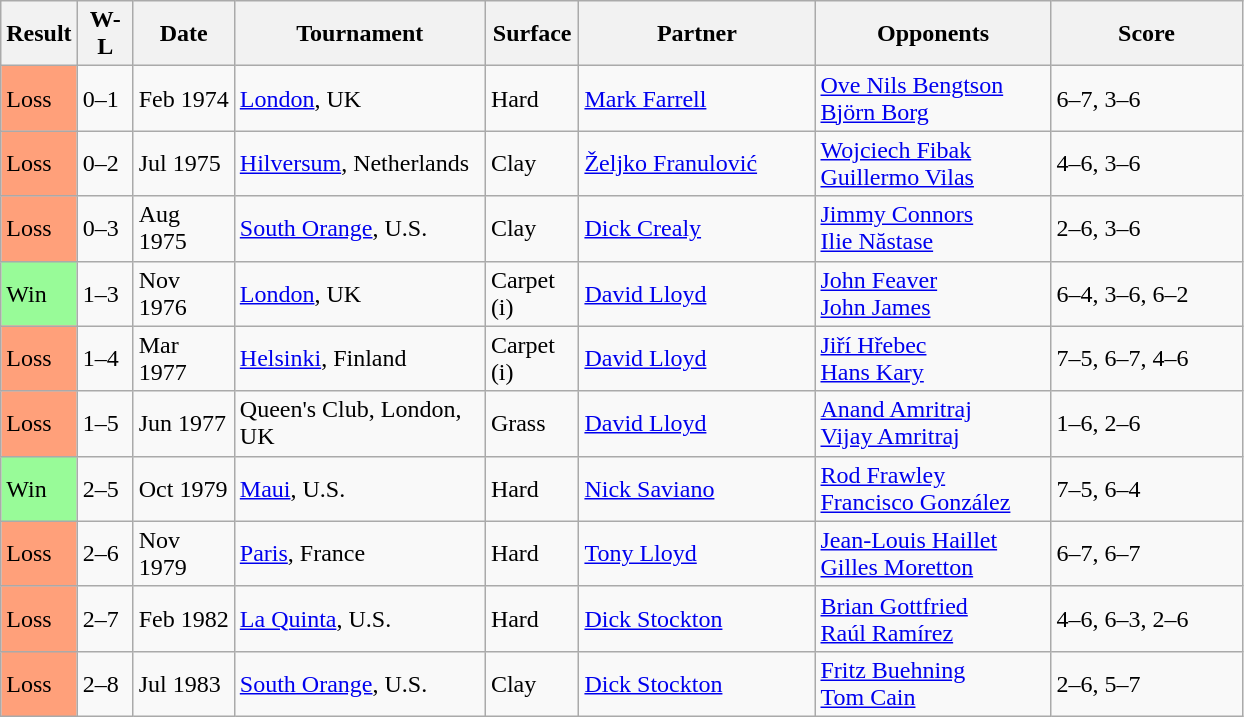<table class="sortable wikitable">
<tr>
<th>Result</th>
<th style="width:30px" class="unsortable">W-L</th>
<th style="width:60px">Date</th>
<th style="width:160px">Tournament</th>
<th style="width:55px">Surface</th>
<th style="width:150px">Partner</th>
<th style="width:150px">Opponents</th>
<th style="width:120px" class="unsortable">Score</th>
</tr>
<tr>
<td style="background:#ffa07a;">Loss</td>
<td>0–1</td>
<td>Feb 1974</td>
<td><a href='#'>London</a>, UK</td>
<td>Hard</td>
<td> <a href='#'>Mark Farrell</a></td>
<td> <a href='#'>Ove Nils Bengtson</a><br> <a href='#'>Björn Borg</a></td>
<td>6–7, 3–6</td>
</tr>
<tr>
<td style="background:#ffa07a;">Loss</td>
<td>0–2</td>
<td>Jul 1975</td>
<td><a href='#'>Hilversum</a>, Netherlands</td>
<td>Clay</td>
<td> <a href='#'>Željko Franulović</a></td>
<td> <a href='#'>Wojciech Fibak</a> <br>  <a href='#'>Guillermo Vilas</a></td>
<td>4–6, 3–6</td>
</tr>
<tr>
<td style="background:#ffa07a;">Loss</td>
<td>0–3</td>
<td>Aug 1975</td>
<td><a href='#'>South Orange</a>, U.S.</td>
<td>Clay</td>
<td> <a href='#'>Dick Crealy</a></td>
<td> <a href='#'>Jimmy Connors</a> <br>  <a href='#'>Ilie Năstase</a></td>
<td>2–6, 3–6</td>
</tr>
<tr>
<td style="background:#98fb98;">Win</td>
<td>1–3</td>
<td>Nov 1976</td>
<td><a href='#'>London</a>, UK</td>
<td>Carpet (i)</td>
<td> <a href='#'>David Lloyd</a></td>
<td> <a href='#'>John Feaver</a> <br>  <a href='#'>John James</a></td>
<td>6–4, 3–6, 6–2</td>
</tr>
<tr>
<td style="background:#ffa07a;">Loss</td>
<td>1–4</td>
<td>Mar 1977</td>
<td><a href='#'>Helsinki</a>, Finland</td>
<td>Carpet (i)</td>
<td> <a href='#'>David Lloyd</a></td>
<td> <a href='#'>Jiří Hřebec</a> <br>  <a href='#'>Hans Kary</a></td>
<td>7–5, 6–7, 4–6</td>
</tr>
<tr>
<td style="background:#ffa07a;">Loss</td>
<td>1–5</td>
<td>Jun 1977</td>
<td>Queen's Club, London, UK</td>
<td>Grass</td>
<td> <a href='#'>David Lloyd</a></td>
<td> <a href='#'>Anand Amritraj</a> <br>  <a href='#'>Vijay Amritraj</a></td>
<td>1–6, 2–6</td>
</tr>
<tr>
<td style="background:#98fb98;">Win</td>
<td>2–5</td>
<td>Oct 1979</td>
<td><a href='#'>Maui</a>, U.S.</td>
<td>Hard</td>
<td> <a href='#'>Nick Saviano</a></td>
<td> <a href='#'>Rod Frawley</a> <br>  <a href='#'>Francisco González</a></td>
<td>7–5, 6–4</td>
</tr>
<tr>
<td style="background:#ffa07a;">Loss</td>
<td>2–6</td>
<td>Nov 1979</td>
<td><a href='#'>Paris</a>, France</td>
<td>Hard</td>
<td> <a href='#'>Tony Lloyd</a></td>
<td> <a href='#'>Jean-Louis Haillet</a><br> <a href='#'>Gilles Moretton</a></td>
<td>6–7, 6–7</td>
</tr>
<tr>
<td style="background:#ffa07a;">Loss</td>
<td>2–7</td>
<td>Feb 1982</td>
<td><a href='#'>La Quinta</a>, U.S.</td>
<td>Hard</td>
<td> <a href='#'>Dick Stockton</a></td>
<td> <a href='#'>Brian Gottfried</a> <br>  <a href='#'>Raúl Ramírez</a></td>
<td>4–6, 6–3, 2–6</td>
</tr>
<tr>
<td style="background:#ffa07a;">Loss</td>
<td>2–8</td>
<td>Jul 1983</td>
<td><a href='#'>South Orange</a>, U.S.</td>
<td>Clay</td>
<td> <a href='#'>Dick Stockton</a></td>
<td> <a href='#'>Fritz Buehning</a> <br>  <a href='#'>Tom Cain</a></td>
<td>2–6, 5–7</td>
</tr>
</table>
